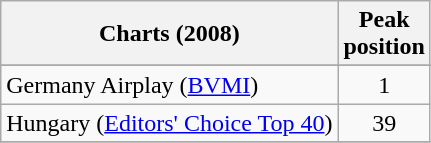<table class="wikitable sortable">
<tr>
<th>Charts (2008)</th>
<th>Peak<br>position</th>
</tr>
<tr>
</tr>
<tr>
</tr>
<tr>
<td>Germany Airplay (<a href='#'>BVMI</a>)</td>
<td align=center>1</td>
</tr>
<tr>
<td>Hungary (<a href='#'>Editors' Choice Top 40</a>)</td>
<td align=center>39</td>
</tr>
<tr>
</tr>
</table>
